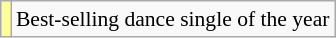<table class="wikitable plainrowheaders" style="font-size:90%;">
<tr>
<td bgcolor=#FFFF99 align=center></td>
<td>Best-selling dance single of the year</td>
</tr>
</table>
